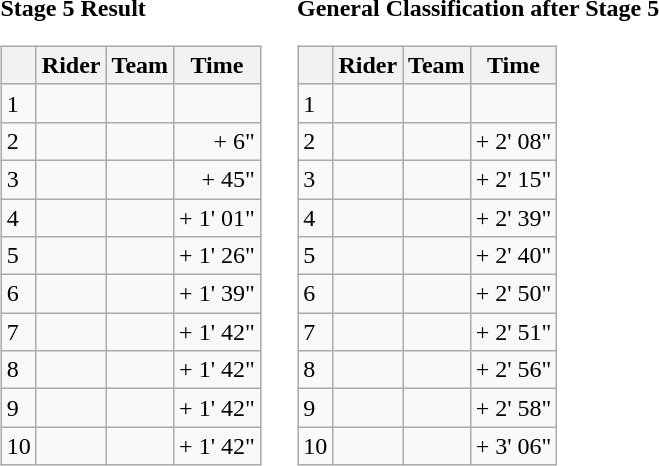<table>
<tr>
<td><strong>Stage 5 Result</strong><br><table class="wikitable">
<tr>
<th></th>
<th>Rider</th>
<th>Team</th>
<th>Time</th>
</tr>
<tr>
<td>1</td>
<td></td>
<td></td>
<td align="right"></td>
</tr>
<tr>
<td>2</td>
<td></td>
<td></td>
<td align="right">+ 6"</td>
</tr>
<tr>
<td>3</td>
<td></td>
<td></td>
<td align="right">+ 45"</td>
</tr>
<tr>
<td>4</td>
<td></td>
<td></td>
<td align="right">+ 1' 01"</td>
</tr>
<tr>
<td>5</td>
<td></td>
<td></td>
<td align="right">+ 1' 26"</td>
</tr>
<tr>
<td>6</td>
<td></td>
<td></td>
<td align="right">+ 1' 39"</td>
</tr>
<tr>
<td>7</td>
<td></td>
<td></td>
<td align="right">+ 1' 42"</td>
</tr>
<tr>
<td>8</td>
<td></td>
<td></td>
<td align="right">+ 1' 42"</td>
</tr>
<tr>
<td>9</td>
<td></td>
<td></td>
<td align="right">+ 1' 42"</td>
</tr>
<tr>
<td>10</td>
<td></td>
<td></td>
<td align="right">+ 1' 42"</td>
</tr>
</table>
</td>
<td></td>
<td><strong>General Classification after Stage 5</strong><br><table class="wikitable">
<tr>
<th></th>
<th>Rider</th>
<th>Team</th>
<th>Time</th>
</tr>
<tr>
<td>1</td>
<td> </td>
<td></td>
<td align="right"></td>
</tr>
<tr>
<td>2</td>
<td> </td>
<td></td>
<td align="right">+ 2' 08"</td>
</tr>
<tr>
<td>3</td>
<td></td>
<td></td>
<td align="right">+ 2' 15"</td>
</tr>
<tr>
<td>4</td>
<td></td>
<td></td>
<td align="right">+ 2' 39"</td>
</tr>
<tr>
<td>5</td>
<td></td>
<td></td>
<td align="right">+ 2' 40"</td>
</tr>
<tr>
<td>6</td>
<td></td>
<td></td>
<td align="right">+ 2' 50"</td>
</tr>
<tr>
<td>7</td>
<td></td>
<td></td>
<td align="right">+ 2' 51"</td>
</tr>
<tr>
<td>8</td>
<td></td>
<td></td>
<td align="right">+ 2' 56"</td>
</tr>
<tr>
<td>9</td>
<td></td>
<td></td>
<td align="right">+ 2' 58"</td>
</tr>
<tr>
<td>10</td>
<td></td>
<td></td>
<td align="right">+ 3' 06"</td>
</tr>
</table>
</td>
</tr>
</table>
